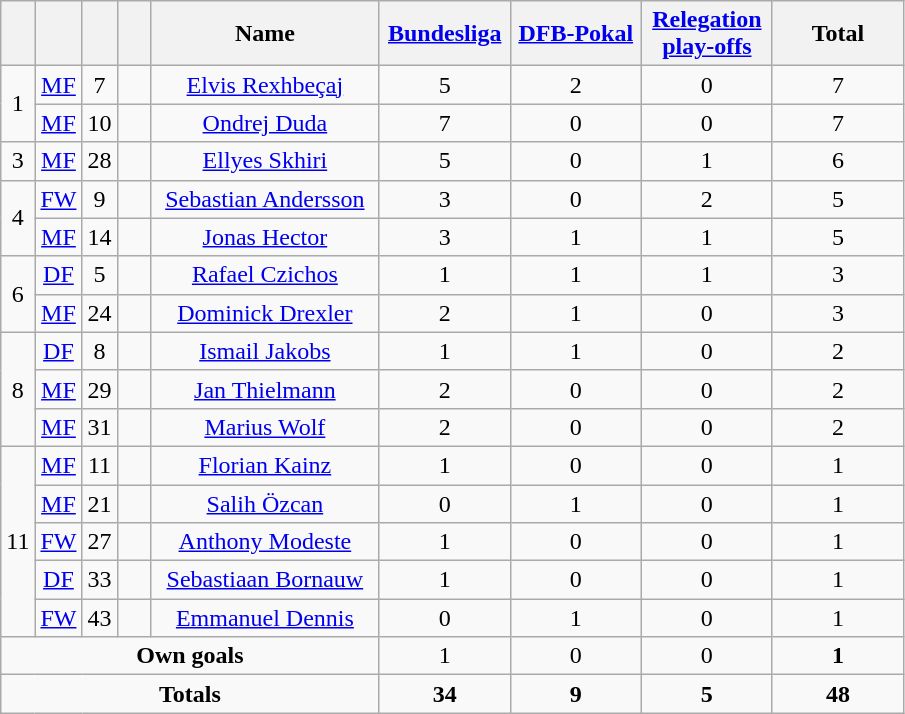<table class="wikitable" style="text-align:center">
<tr>
<th width=15></th>
<th width=15></th>
<th width=15></th>
<th width=15></th>
<th width=145>Name</th>
<th width=80><strong><a href='#'>Bundesliga</a></strong></th>
<th width=80><strong><a href='#'>DFB-Pokal</a></strong></th>
<th width=80><strong><a href='#'>Relegation play-offs</a></strong></th>
<th width=80>Total</th>
</tr>
<tr>
<td rowspan=2>1</td>
<td><a href='#'>MF</a></td>
<td>7</td>
<td></td>
<td><a href='#'>Elvis Rexhbeçaj</a></td>
<td>5</td>
<td>2</td>
<td>0</td>
<td>7</td>
</tr>
<tr>
<td><a href='#'>MF</a></td>
<td>10</td>
<td></td>
<td><a href='#'>Ondrej Duda</a></td>
<td>7</td>
<td>0</td>
<td>0</td>
<td>7</td>
</tr>
<tr>
<td rowspan=1>3</td>
<td><a href='#'>MF</a></td>
<td>28</td>
<td></td>
<td><a href='#'>Ellyes Skhiri</a></td>
<td>5</td>
<td>0</td>
<td>1</td>
<td>6</td>
</tr>
<tr>
<td rowspan=2>4</td>
<td><a href='#'>FW</a></td>
<td>9</td>
<td></td>
<td><a href='#'>Sebastian Andersson</a></td>
<td>3</td>
<td>0</td>
<td>2</td>
<td>5</td>
</tr>
<tr>
<td><a href='#'>MF</a></td>
<td>14</td>
<td></td>
<td><a href='#'>Jonas Hector</a></td>
<td>3</td>
<td>1</td>
<td>1</td>
<td>5</td>
</tr>
<tr>
<td rowspan=2>6</td>
<td><a href='#'>DF</a></td>
<td>5</td>
<td></td>
<td><a href='#'>Rafael Czichos</a></td>
<td>1</td>
<td>1</td>
<td>1</td>
<td>3</td>
</tr>
<tr>
<td><a href='#'>MF</a></td>
<td>24</td>
<td></td>
<td><a href='#'>Dominick Drexler</a></td>
<td>2</td>
<td>1</td>
<td>0</td>
<td>3</td>
</tr>
<tr>
<td rowspan=3>8</td>
<td><a href='#'>DF</a></td>
<td>8</td>
<td></td>
<td><a href='#'>Ismail Jakobs</a></td>
<td>1</td>
<td>1</td>
<td>0</td>
<td>2</td>
</tr>
<tr>
<td><a href='#'>MF</a></td>
<td>29</td>
<td></td>
<td><a href='#'>Jan Thielmann</a></td>
<td>2</td>
<td>0</td>
<td>0</td>
<td>2</td>
</tr>
<tr>
<td><a href='#'>MF</a></td>
<td>31</td>
<td></td>
<td><a href='#'>Marius Wolf</a></td>
<td>2</td>
<td>0</td>
<td>0</td>
<td>2</td>
</tr>
<tr>
<td rowspan=5>11</td>
<td><a href='#'>MF</a></td>
<td>11</td>
<td></td>
<td><a href='#'>Florian Kainz</a></td>
<td>1</td>
<td>0</td>
<td>0</td>
<td>1</td>
</tr>
<tr>
<td><a href='#'>MF</a></td>
<td>21</td>
<td></td>
<td><a href='#'>Salih Özcan</a></td>
<td>0</td>
<td>1</td>
<td>0</td>
<td>1</td>
</tr>
<tr>
<td><a href='#'>FW</a></td>
<td>27</td>
<td></td>
<td><a href='#'>Anthony Modeste</a></td>
<td>1</td>
<td>0</td>
<td>0</td>
<td>1</td>
</tr>
<tr>
<td><a href='#'>DF</a></td>
<td>33</td>
<td></td>
<td><a href='#'>Sebastiaan Bornauw</a></td>
<td>1</td>
<td>0</td>
<td>0</td>
<td>1</td>
</tr>
<tr>
<td><a href='#'>FW</a></td>
<td>43</td>
<td></td>
<td><a href='#'>Emmanuel Dennis</a></td>
<td>0</td>
<td>1</td>
<td>0</td>
<td>1</td>
</tr>
<tr>
<td colspan=5><strong>Own goals</strong></td>
<td>1</td>
<td>0</td>
<td>0</td>
<td><strong>1</strong></td>
</tr>
<tr>
<td colspan=5><strong>Totals</strong></td>
<td><strong>34</strong></td>
<td><strong>9</strong></td>
<td><strong>5</strong></td>
<td><strong>48</strong></td>
</tr>
</table>
